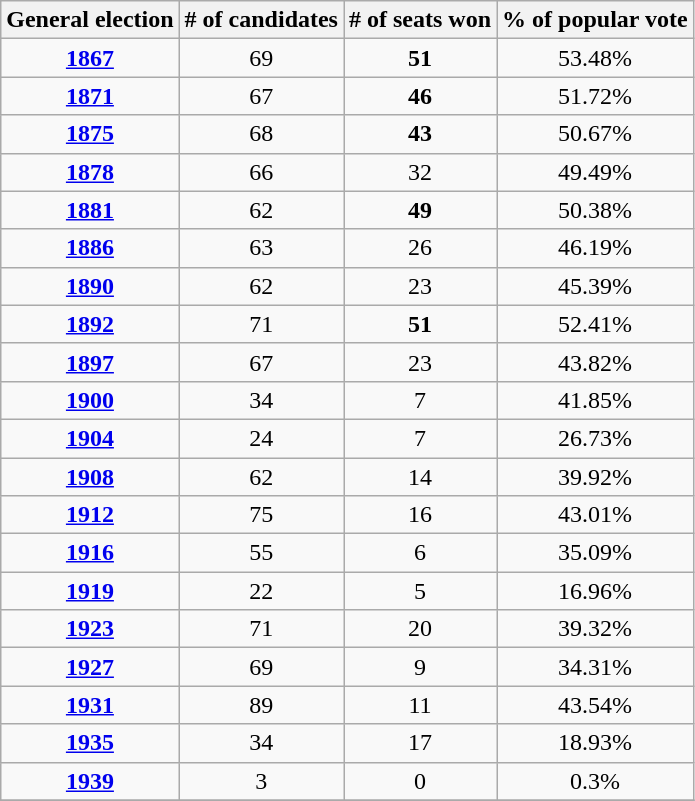<table class="wikitable" style="text-align:center">
<tr>
<th>General election</th>
<th># of candidates</th>
<th># of seats won</th>
<th>% of popular vote</th>
</tr>
<tr>
<td><strong><a href='#'>1867</a></strong></td>
<td>69</td>
<td><strong>51</strong></td>
<td>53.48%</td>
</tr>
<tr>
<td><strong><a href='#'>1871</a></strong></td>
<td>67</td>
<td><strong>46</strong></td>
<td>51.72%</td>
</tr>
<tr>
<td><strong><a href='#'>1875</a></strong></td>
<td>68</td>
<td><strong>43</strong></td>
<td>50.67%</td>
</tr>
<tr>
<td><strong><a href='#'>1878</a></strong></td>
<td>66</td>
<td>32</td>
<td>49.49%</td>
</tr>
<tr>
<td><strong><a href='#'>1881</a></strong></td>
<td>62</td>
<td><strong>49</strong></td>
<td>50.38%</td>
</tr>
<tr>
<td><strong><a href='#'>1886</a></strong></td>
<td>63</td>
<td>26</td>
<td>46.19%</td>
</tr>
<tr>
<td><strong><a href='#'>1890</a></strong></td>
<td>62</td>
<td>23</td>
<td>45.39%</td>
</tr>
<tr>
<td><strong><a href='#'>1892</a></strong></td>
<td>71</td>
<td><strong>51</strong></td>
<td>52.41%</td>
</tr>
<tr>
<td><strong><a href='#'>1897</a></strong></td>
<td>67</td>
<td>23</td>
<td>43.82%</td>
</tr>
<tr>
<td><strong><a href='#'>1900</a></strong></td>
<td>34</td>
<td>7</td>
<td>41.85%</td>
</tr>
<tr>
<td><strong><a href='#'>1904</a></strong></td>
<td>24</td>
<td>7</td>
<td>26.73%</td>
</tr>
<tr>
<td><strong><a href='#'>1908</a></strong></td>
<td>62</td>
<td>14</td>
<td>39.92%</td>
</tr>
<tr>
<td><strong><a href='#'>1912</a></strong></td>
<td>75</td>
<td>16</td>
<td>43.01%</td>
</tr>
<tr>
<td><strong><a href='#'>1916</a></strong></td>
<td>55</td>
<td>6</td>
<td>35.09%</td>
</tr>
<tr>
<td><strong><a href='#'>1919</a></strong></td>
<td>22</td>
<td>5</td>
<td>16.96%</td>
</tr>
<tr>
<td><strong><a href='#'>1923</a></strong></td>
<td>71</td>
<td>20</td>
<td>39.32%</td>
</tr>
<tr>
<td><strong><a href='#'>1927</a></strong></td>
<td>69</td>
<td>9</td>
<td>34.31%</td>
</tr>
<tr>
<td><strong><a href='#'>1931</a></strong></td>
<td>89</td>
<td>11</td>
<td>43.54%</td>
</tr>
<tr>
<td><strong><a href='#'>1935</a></strong></td>
<td>34</td>
<td>17</td>
<td>18.93%</td>
</tr>
<tr>
<td><strong><a href='#'>1939</a></strong></td>
<td>3</td>
<td>0</td>
<td>0.3%</td>
</tr>
<tr>
</tr>
</table>
